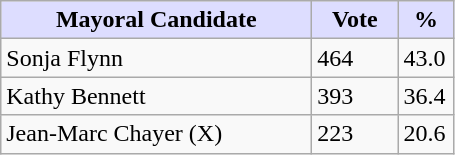<table class="wikitable">
<tr>
<th style="background:#ddf; width:200px;">Mayoral Candidate</th>
<th style="background:#ddf; width:50px;">Vote</th>
<th style="background:#ddf; width:30px;">%</th>
</tr>
<tr>
<td>Sonja Flynn</td>
<td>464</td>
<td>43.0</td>
</tr>
<tr>
<td>Kathy Bennett</td>
<td>393</td>
<td>36.4</td>
</tr>
<tr>
<td>Jean-Marc Chayer (X)</td>
<td>223</td>
<td>20.6</td>
</tr>
</table>
